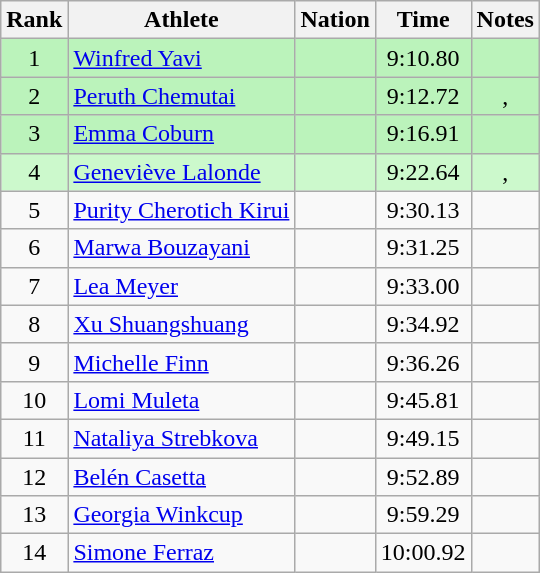<table class="wikitable sortable" style="text-align:center">
<tr>
<th>Rank</th>
<th>Athlete</th>
<th>Nation</th>
<th>Time</th>
<th>Notes</th>
</tr>
<tr style="background:#bbf3bb;">
<td>1</td>
<td align=left><a href='#'>Winfred Yavi</a></td>
<td align=left></td>
<td>9:10.80</td>
<td></td>
</tr>
<tr style="background:#bbf3bb;">
<td>2</td>
<td align=left><a href='#'>Peruth Chemutai</a></td>
<td align=left></td>
<td>9:12.72</td>
<td>, </td>
</tr>
<tr style="background:#bbf3bb;">
<td>3</td>
<td align=left><a href='#'>Emma Coburn</a></td>
<td align=left></td>
<td>9:16.91</td>
<td></td>
</tr>
<tr style="background:#ccf9cc;">
<td>4</td>
<td align=left><a href='#'>Geneviève Lalonde</a></td>
<td align=left></td>
<td>9:22.64</td>
<td>, </td>
</tr>
<tr>
<td>5</td>
<td align=left><a href='#'>Purity Cherotich Kirui</a></td>
<td align=left></td>
<td>9:30.13</td>
<td></td>
</tr>
<tr>
<td>6</td>
<td align=left><a href='#'>Marwa Bouzayani</a></td>
<td align=left></td>
<td>9:31.25</td>
<td></td>
</tr>
<tr>
<td>7</td>
<td align=left><a href='#'>Lea Meyer</a></td>
<td align=left></td>
<td>9:33.00</td>
<td></td>
</tr>
<tr>
<td>8</td>
<td align=left><a href='#'>Xu Shuangshuang</a></td>
<td align=left></td>
<td>9:34.92</td>
<td></td>
</tr>
<tr>
<td>9</td>
<td align=left><a href='#'>Michelle Finn</a></td>
<td align=left></td>
<td>9:36.26</td>
<td></td>
</tr>
<tr>
<td>10</td>
<td align=left><a href='#'>Lomi Muleta</a></td>
<td align=left></td>
<td>9:45.81</td>
<td></td>
</tr>
<tr>
<td>11</td>
<td align=left><a href='#'>Nataliya Strebkova</a></td>
<td align=left></td>
<td>9:49.15</td>
<td></td>
</tr>
<tr>
<td>12</td>
<td align=left><a href='#'>Belén Casetta</a></td>
<td align=left></td>
<td>9:52.89</td>
<td></td>
</tr>
<tr>
<td>13</td>
<td align=left><a href='#'>Georgia Winkcup</a></td>
<td align=left></td>
<td>9:59.29</td>
<td></td>
</tr>
<tr>
<td>14</td>
<td align=left><a href='#'>Simone Ferraz</a></td>
<td align=left></td>
<td>10:00.92</td>
<td></td>
</tr>
</table>
